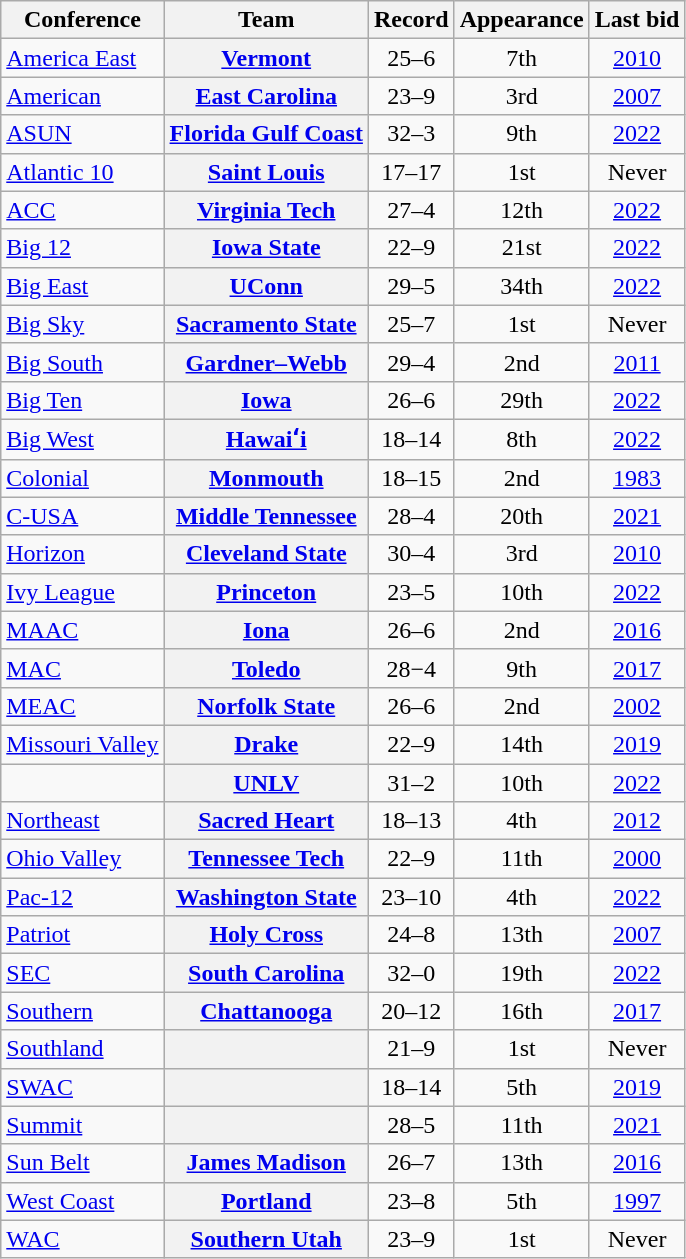<table class="wikitable sortable plainrowheaders" style="text-align:center;">
<tr>
<th scope="col">Conference</th>
<th scope="col">Team</th>
<th scope="col" data-sort-type="number">Record</th>
<th scope="col" data-sort-type="number">Appearance</th>
<th scope="col">Last bid</th>
</tr>
<tr>
<td align=left><a href='#'>America East</a></td>
<th scope="row" style="text-align:center"><a href='#'>Vermont</a></th>
<td align=center>25–6</td>
<td align=center>7th</td>
<td align=center><a href='#'>2010</a></td>
</tr>
<tr>
<td align=left><a href='#'>American</a></td>
<th scope="row" style="text-align:center"><a href='#'>East Carolina</a></th>
<td align=center>23–9</td>
<td align=center>3rd</td>
<td align=center><a href='#'>2007</a></td>
</tr>
<tr>
<td align=left><a href='#'>ASUN</a></td>
<th scope="row" style="text-align:center"><a href='#'>Florida Gulf Coast</a></th>
<td align=center>32–3</td>
<td align=center>9th</td>
<td align=center><a href='#'>2022</a></td>
</tr>
<tr>
<td align=left><a href='#'>Atlantic 10</a></td>
<th scope="row" style="text-align:center"><a href='#'>Saint Louis</a></th>
<td align=center>17–17</td>
<td align=center>1st</td>
<td align=center>Never</td>
</tr>
<tr>
<td align=left><a href='#'>ACC</a></td>
<th scope="row" style="text-align:center"><a href='#'>Virginia Tech</a></th>
<td align=center>27–4</td>
<td align=center>12th</td>
<td align=center><a href='#'>2022</a></td>
</tr>
<tr>
<td align=left><a href='#'>Big 12</a></td>
<th scope="row" style="text-align:center"><a href='#'>Iowa State</a></th>
<td align=center>22–9</td>
<td align=center>21st</td>
<td align=center><a href='#'>2022</a></td>
</tr>
<tr>
<td align=left><a href='#'>Big East</a></td>
<th scope="row" style="text-align:center"><a href='#'>UConn</a></th>
<td align=center>29–5</td>
<td align=center>34th</td>
<td align=center><a href='#'>2022</a></td>
</tr>
<tr>
<td align=left><a href='#'>Big Sky</a></td>
<th scope="row" style="text-align:center"><a href='#'>Sacramento State</a></th>
<td align=center>25–7</td>
<td align=center>1st</td>
<td align=center>Never</td>
</tr>
<tr>
<td align=left><a href='#'>Big South</a></td>
<th scope="row" style="text-align:center"><a href='#'>Gardner–Webb</a></th>
<td align=center>29–4</td>
<td align=center>2nd</td>
<td align=center><a href='#'>2011</a></td>
</tr>
<tr>
<td align=left><a href='#'>Big Ten</a></td>
<th scope="row" style="text-align:center"><a href='#'>Iowa</a></th>
<td align=center>26–6</td>
<td align=center>29th</td>
<td align=center><a href='#'>2022</a></td>
</tr>
<tr>
<td align=left><a href='#'>Big West</a></td>
<th scope="row" style="text-align:center"><a href='#'>Hawaiʻi</a></th>
<td align=center>18–14</td>
<td align=center>8th</td>
<td align=center><a href='#'>2022</a></td>
</tr>
<tr>
<td align=left><a href='#'>Colonial</a></td>
<th scope="row" style="text-align:center"><a href='#'>Monmouth</a></th>
<td align=center>18–15</td>
<td align=center>2nd</td>
<td align=center><a href='#'>1983</a></td>
</tr>
<tr>
<td align=left><a href='#'>C-USA</a></td>
<th scope="row" style="text-align:center"><a href='#'>Middle Tennessee</a></th>
<td align=center>28–4</td>
<td align=center>20th</td>
<td align=center><a href='#'>2021</a></td>
</tr>
<tr>
<td align=left><a href='#'>Horizon</a></td>
<th scope="row" style="text-align:center"><a href='#'>Cleveland State</a></th>
<td align=center>30–4</td>
<td align=center>3rd</td>
<td align=center><a href='#'>2010</a></td>
</tr>
<tr>
<td align=left><a href='#'>Ivy League</a></td>
<th scope="row" style="text-align:center"><a href='#'>Princeton</a></th>
<td align=center>23–5</td>
<td align=center>10th</td>
<td align=center><a href='#'>2022</a></td>
</tr>
<tr>
<td align=left><a href='#'>MAAC</a></td>
<th scope="row" style="text-align:center"><a href='#'>Iona</a></th>
<td align=center>26–6</td>
<td align=center>2nd</td>
<td align=center><a href='#'>2016</a></td>
</tr>
<tr>
<td align=left><a href='#'>MAC</a></td>
<th scope="row" style="text-align:center"><a href='#'>Toledo</a></th>
<td align=center>28−4</td>
<td align=center>9th</td>
<td align=center><a href='#'>2017</a></td>
</tr>
<tr>
<td align=left><a href='#'>MEAC</a></td>
<th scope="row" style="text-align:center"><a href='#'>Norfolk State</a></th>
<td align=center>26–6</td>
<td align=center>2nd</td>
<td align=center><a href='#'>2002</a></td>
</tr>
<tr>
<td align=left><a href='#'>Missouri Valley</a></td>
<th scope="row" style="text-align:center"><a href='#'>Drake</a></th>
<td align=center>22–9</td>
<td align=center>14th</td>
<td align=center><a href='#'>2019</a></td>
</tr>
<tr>
<td align=left></td>
<th scope="row" style="text-align:center"><a href='#'>UNLV</a></th>
<td align=center>31–2</td>
<td align=center>10th</td>
<td align=center><a href='#'>2022</a></td>
</tr>
<tr>
<td align=left><a href='#'>Northeast</a></td>
<th scope="row" style="text-align:center"><a href='#'>Sacred Heart</a></th>
<td align=center>18–13</td>
<td align=center>4th</td>
<td align=center><a href='#'>2012</a></td>
</tr>
<tr>
<td align=left><a href='#'>Ohio Valley</a></td>
<th scope="row" style="text-align:center"><a href='#'>Tennessee Tech</a></th>
<td align=center>22–9</td>
<td align=center>11th</td>
<td align=center><a href='#'>2000</a></td>
</tr>
<tr>
<td align=left><a href='#'>Pac-12</a></td>
<th scope="row" style="text-align:center"><a href='#'>Washington State</a></th>
<td align=center>23–10</td>
<td align=center>4th</td>
<td align=center><a href='#'>2022</a></td>
</tr>
<tr>
<td align=left><a href='#'>Patriot</a></td>
<th scope="row" style="text-align:center"><a href='#'>Holy Cross</a></th>
<td align=center>24–8</td>
<td align=center>13th</td>
<td align=center><a href='#'>2007</a></td>
</tr>
<tr>
<td align=left><a href='#'>SEC</a></td>
<th scope="row" style="text-align:center"><a href='#'>South Carolina</a></th>
<td align=center>32–0</td>
<td align=center>19th</td>
<td align=center><a href='#'>2022</a></td>
</tr>
<tr>
<td align=left><a href='#'>Southern</a></td>
<th scope="row" style="text-align:center"><a href='#'>Chattanooga</a></th>
<td align=center>20–12</td>
<td align=center>16th</td>
<td align=center><a href='#'>2017</a></td>
</tr>
<tr>
<td align=left><a href='#'>Southland</a></td>
<th scope="row" style="text-align:center"></th>
<td align=center>21–9</td>
<td align=center>1st</td>
<td align=center>Never</td>
</tr>
<tr>
<td align=left><a href='#'>SWAC</a></td>
<th scope="row" style="text-align:center"></th>
<td align=center>18–14</td>
<td align=center>5th</td>
<td align=center><a href='#'>2019</a></td>
</tr>
<tr>
<td align=left><a href='#'>Summit</a></td>
<th scope="row" style="text-align:center"></th>
<td align=center>28–5</td>
<td align=center>11th</td>
<td align=center><a href='#'>2021</a></td>
</tr>
<tr>
<td align=left><a href='#'>Sun Belt</a></td>
<th scope="row" style="text-align:center"><a href='#'>James Madison</a></th>
<td align=center>26–7</td>
<td align=center>13th</td>
<td align=center><a href='#'>2016</a></td>
</tr>
<tr>
<td align=left><a href='#'>West Coast</a></td>
<th scope="row" style="text-align:center"><a href='#'>Portland</a></th>
<td align=center>23–8</td>
<td align=center>5th</td>
<td align=center><a href='#'>1997</a></td>
</tr>
<tr>
<td align=left><a href='#'>WAC</a></td>
<th scope="row" style="text-align:center"><a href='#'>Southern Utah</a></th>
<td align=center>23–9</td>
<td align=center>1st</td>
<td align=center>Never</td>
</tr>
</table>
